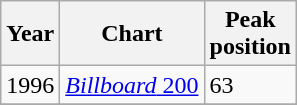<table class="wikitable">
<tr>
<th align="left">Year</th>
<th align="left">Chart</th>
<th align="left">Peak<br>position</th>
</tr>
<tr>
<td align="left">1996</td>
<td align="left"><a href='#'><em>Billboard</em> 200</a></td>
<td align="left">63</td>
</tr>
<tr>
</tr>
</table>
